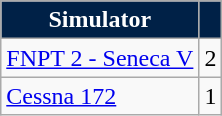<table class="wikitable">
<tr>
<th style="background:#002147;color: white">Simulator</th>
<th style="background:#002147;color: white"></th>
</tr>
<tr>
<td><a href='#'>FNPT 2 - Seneca V</a></td>
<td>2</td>
</tr>
<tr>
<td><a href='#'>Cessna 172</a></td>
<td>1</td>
</tr>
</table>
